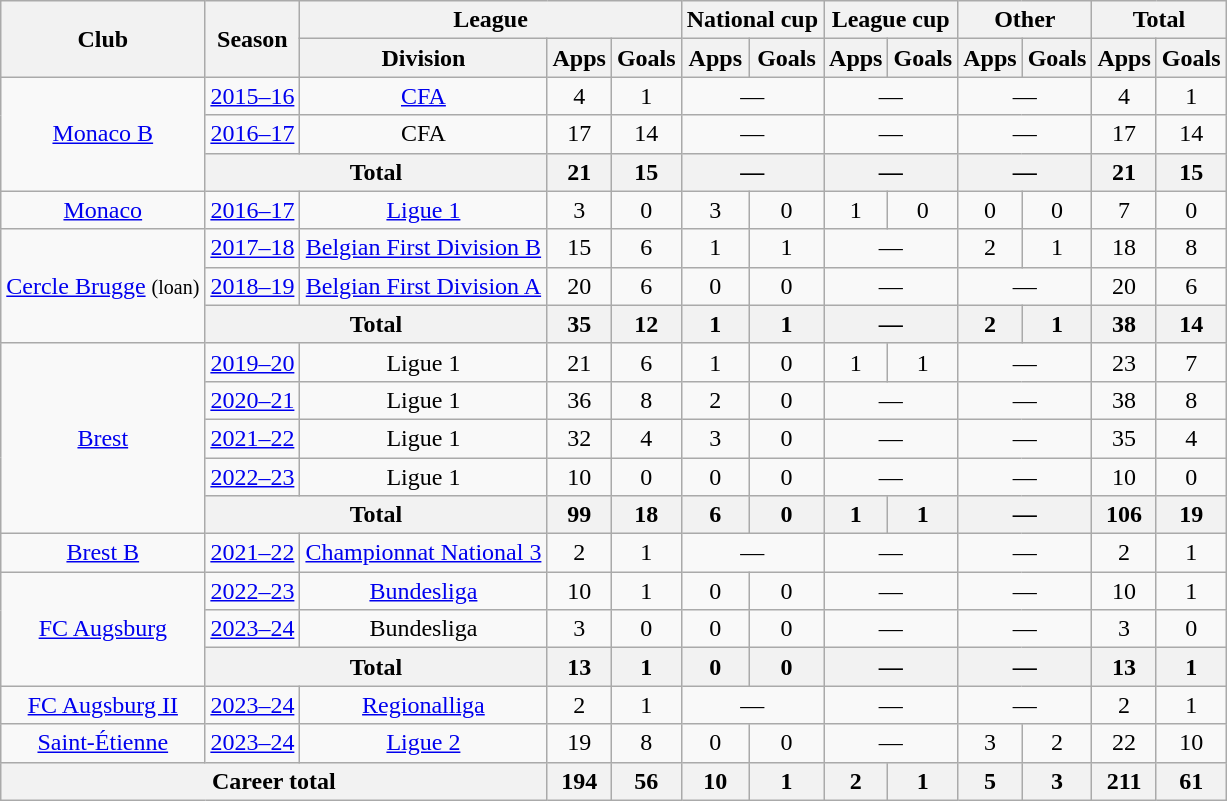<table class="wikitable" style="text-align:center">
<tr>
<th rowspan="2">Club</th>
<th rowspan="2">Season</th>
<th colspan="3">League</th>
<th colspan="2">National cup</th>
<th colspan="2">League cup</th>
<th colspan="2">Other</th>
<th colspan="2">Total</th>
</tr>
<tr>
<th>Division</th>
<th>Apps</th>
<th>Goals</th>
<th>Apps</th>
<th>Goals</th>
<th>Apps</th>
<th>Goals</th>
<th>Apps</th>
<th>Goals</th>
<th>Apps</th>
<th>Goals</th>
</tr>
<tr>
<td rowspan="3"><a href='#'>Monaco B</a></td>
<td><a href='#'>2015–16</a></td>
<td><a href='#'>CFA</a></td>
<td>4</td>
<td>1</td>
<td colspan="2">—</td>
<td colspan="2">—</td>
<td colspan="2">—</td>
<td>4</td>
<td>1</td>
</tr>
<tr>
<td><a href='#'>2016–17</a></td>
<td>CFA</td>
<td>17</td>
<td>14</td>
<td colspan="2">—</td>
<td colspan="2">—</td>
<td colspan="2">—</td>
<td>17</td>
<td>14</td>
</tr>
<tr>
<th colspan="2">Total</th>
<th>21</th>
<th>15</th>
<th colspan="2">—</th>
<th colspan="2">—</th>
<th colspan="2">—</th>
<th>21</th>
<th>15</th>
</tr>
<tr>
<td><a href='#'>Monaco</a></td>
<td><a href='#'>2016–17</a></td>
<td><a href='#'>Ligue 1</a></td>
<td>3</td>
<td>0</td>
<td>3</td>
<td>0</td>
<td>1</td>
<td>0</td>
<td>0</td>
<td>0</td>
<td>7</td>
<td>0</td>
</tr>
<tr>
<td rowspan="3"><a href='#'>Cercle Brugge</a> <small>(loan)</small></td>
<td><a href='#'>2017–18</a></td>
<td><a href='#'>Belgian First Division B</a></td>
<td>15</td>
<td>6</td>
<td>1</td>
<td>1</td>
<td colspan="2">—</td>
<td>2</td>
<td>1</td>
<td>18</td>
<td>8</td>
</tr>
<tr>
<td><a href='#'>2018–19</a></td>
<td><a href='#'>Belgian First Division A</a></td>
<td>20</td>
<td>6</td>
<td>0</td>
<td>0</td>
<td colspan="2">—</td>
<td colspan="2">—</td>
<td>20</td>
<td>6</td>
</tr>
<tr>
<th colspan="2">Total</th>
<th>35</th>
<th>12</th>
<th>1</th>
<th>1</th>
<th colspan="2">—</th>
<th>2</th>
<th>1</th>
<th>38</th>
<th>14</th>
</tr>
<tr>
<td rowspan="5"><a href='#'>Brest</a></td>
<td><a href='#'>2019–20</a></td>
<td>Ligue 1</td>
<td>21</td>
<td>6</td>
<td>1</td>
<td>0</td>
<td>1</td>
<td>1</td>
<td colspan="2">—</td>
<td>23</td>
<td>7</td>
</tr>
<tr>
<td><a href='#'>2020–21</a></td>
<td>Ligue 1</td>
<td>36</td>
<td>8</td>
<td>2</td>
<td>0</td>
<td colspan="2">—</td>
<td colspan="2">—</td>
<td>38</td>
<td>8</td>
</tr>
<tr>
<td><a href='#'>2021–22</a></td>
<td>Ligue 1</td>
<td>32</td>
<td>4</td>
<td>3</td>
<td>0</td>
<td colspan="2">—</td>
<td colspan="2">—</td>
<td>35</td>
<td>4</td>
</tr>
<tr>
<td><a href='#'>2022–23</a></td>
<td>Ligue 1</td>
<td>10</td>
<td>0</td>
<td>0</td>
<td>0</td>
<td colspan="2">—</td>
<td colspan="2">—</td>
<td>10</td>
<td>0</td>
</tr>
<tr>
<th colspan="2">Total</th>
<th>99</th>
<th>18</th>
<th>6</th>
<th>0</th>
<th>1</th>
<th>1</th>
<th colspan="2">—</th>
<th>106</th>
<th>19</th>
</tr>
<tr>
<td><a href='#'>Brest B</a></td>
<td><a href='#'>2021–22</a></td>
<td><a href='#'>Championnat National 3</a></td>
<td>2</td>
<td>1</td>
<td colspan="2">—</td>
<td colspan="2">—</td>
<td colspan="2">—</td>
<td>2</td>
<td>1</td>
</tr>
<tr>
<td rowspan="3"><a href='#'>FC Augsburg</a></td>
<td><a href='#'>2022–23</a></td>
<td><a href='#'>Bundesliga</a></td>
<td>10</td>
<td>1</td>
<td>0</td>
<td>0</td>
<td colspan="2">—</td>
<td colspan="2">—</td>
<td>10</td>
<td>1</td>
</tr>
<tr>
<td><a href='#'>2023–24</a></td>
<td>Bundesliga</td>
<td>3</td>
<td>0</td>
<td>0</td>
<td>0</td>
<td colspan="2">—</td>
<td colspan="2">—</td>
<td>3</td>
<td>0</td>
</tr>
<tr>
<th colspan="2">Total</th>
<th>13</th>
<th>1</th>
<th>0</th>
<th>0</th>
<th colspan="2">—</th>
<th colspan="2">—</th>
<th>13</th>
<th>1</th>
</tr>
<tr>
<td><a href='#'>FC Augsburg II</a></td>
<td><a href='#'>2023–24</a></td>
<td><a href='#'>Regionalliga</a></td>
<td>2</td>
<td>1</td>
<td colspan="2">—</td>
<td colspan="2">—</td>
<td colspan="2">—</td>
<td>2</td>
<td>1</td>
</tr>
<tr>
<td><a href='#'>Saint-Étienne</a></td>
<td><a href='#'>2023–24</a></td>
<td><a href='#'>Ligue 2</a></td>
<td>19</td>
<td>8</td>
<td>0</td>
<td>0</td>
<td colspan="2">—</td>
<td>3</td>
<td>2</td>
<td>22</td>
<td>10</td>
</tr>
<tr>
<th colspan="3">Career total</th>
<th>194</th>
<th>56</th>
<th>10</th>
<th>1</th>
<th>2</th>
<th>1</th>
<th>5</th>
<th>3</th>
<th>211</th>
<th>61</th>
</tr>
</table>
